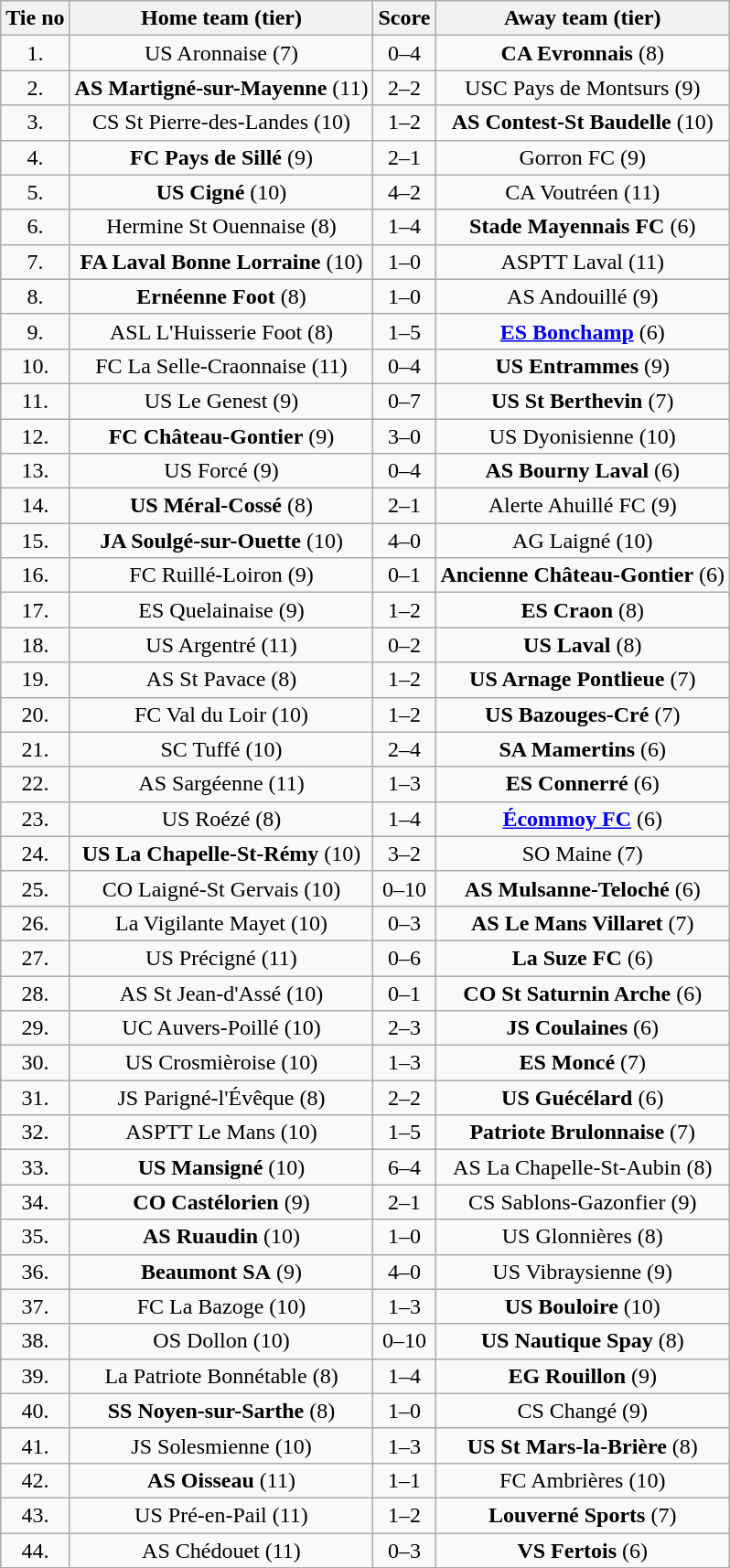<table class="wikitable" style="text-align: center">
<tr>
<th>Tie no</th>
<th>Home team (tier)</th>
<th>Score</th>
<th>Away team (tier)</th>
</tr>
<tr>
<td>1.</td>
<td>US Aronnaise (7)</td>
<td>0–4</td>
<td><strong>CA Evronnais</strong> (8)</td>
</tr>
<tr>
<td>2.</td>
<td><strong>AS Martigné-sur-Mayenne</strong> (11)</td>
<td>2–2 </td>
<td>USC Pays de Montsurs (9)</td>
</tr>
<tr>
<td>3.</td>
<td>CS St Pierre-des-Landes (10)</td>
<td>1–2</td>
<td><strong>AS Contest-St Baudelle</strong> (10)</td>
</tr>
<tr>
<td>4.</td>
<td><strong>FC Pays de Sillé</strong> (9)</td>
<td>2–1</td>
<td>Gorron FC (9)</td>
</tr>
<tr>
<td>5.</td>
<td><strong>US Cigné</strong> (10)</td>
<td>4–2</td>
<td>CA Voutréen (11)</td>
</tr>
<tr>
<td>6.</td>
<td>Hermine St Ouennaise (8)</td>
<td>1–4</td>
<td><strong>Stade Mayennais FC</strong> (6)</td>
</tr>
<tr>
<td>7.</td>
<td><strong>FA Laval Bonne Lorraine</strong> (10)</td>
<td>1–0</td>
<td>ASPTT Laval (11)</td>
</tr>
<tr>
<td>8.</td>
<td><strong>Ernéenne Foot</strong> (8)</td>
<td>1–0</td>
<td>AS Andouillé (9)</td>
</tr>
<tr>
<td>9.</td>
<td>ASL L'Huisserie Foot (8)</td>
<td>1–5</td>
<td><strong><a href='#'>ES Bonchamp</a></strong> (6)</td>
</tr>
<tr>
<td>10.</td>
<td>FC La Selle-Craonnaise (11)</td>
<td>0–4</td>
<td><strong>US Entrammes</strong> (9)</td>
</tr>
<tr>
<td>11.</td>
<td>US Le Genest (9)</td>
<td>0–7</td>
<td><strong>US St Berthevin</strong> (7)</td>
</tr>
<tr>
<td>12.</td>
<td><strong>FC Château-Gontier</strong> (9)</td>
<td>3–0</td>
<td>US Dyonisienne (10)</td>
</tr>
<tr>
<td>13.</td>
<td>US Forcé (9)</td>
<td>0–4</td>
<td><strong>AS Bourny Laval</strong> (6)</td>
</tr>
<tr>
<td>14.</td>
<td><strong>US Méral-Cossé</strong> (8)</td>
<td>2–1</td>
<td>Alerte Ahuillé FC (9)</td>
</tr>
<tr>
<td>15.</td>
<td><strong>JA Soulgé-sur-Ouette</strong> (10)</td>
<td>4–0</td>
<td>AG Laigné (10)</td>
</tr>
<tr>
<td>16.</td>
<td>FC Ruillé-Loiron (9)</td>
<td>0–1</td>
<td><strong>Ancienne Château-Gontier</strong> (6)</td>
</tr>
<tr>
<td>17.</td>
<td>ES Quelainaise (9)</td>
<td>1–2</td>
<td><strong>ES Craon</strong> (8)</td>
</tr>
<tr>
<td>18.</td>
<td>US Argentré (11)</td>
<td>0–2</td>
<td><strong>US Laval</strong> (8)</td>
</tr>
<tr>
<td>19.</td>
<td>AS St Pavace (8)</td>
<td>1–2</td>
<td><strong>US Arnage Pontlieue</strong> (7)</td>
</tr>
<tr>
<td>20.</td>
<td>FC Val du Loir (10)</td>
<td>1–2</td>
<td><strong>US Bazouges-Cré</strong> (7)</td>
</tr>
<tr>
<td>21.</td>
<td>SC Tuffé (10)</td>
<td>2–4</td>
<td><strong>SA Mamertins</strong> (6)</td>
</tr>
<tr>
<td>22.</td>
<td>AS Sargéenne (11)</td>
<td>1–3</td>
<td><strong>ES Connerré</strong> (6)</td>
</tr>
<tr>
<td>23.</td>
<td>US Roézé (8)</td>
<td>1–4</td>
<td><strong><a href='#'>Écommoy FC</a></strong> (6)</td>
</tr>
<tr>
<td>24.</td>
<td><strong>US La Chapelle-St-Rémy</strong> (10)</td>
<td>3–2</td>
<td>SO Maine (7)</td>
</tr>
<tr>
<td>25.</td>
<td>CO Laigné-St Gervais (10)</td>
<td>0–10</td>
<td><strong>AS Mulsanne-Teloché</strong> (6)</td>
</tr>
<tr>
<td>26.</td>
<td>La Vigilante Mayet (10)</td>
<td>0–3</td>
<td><strong>AS Le Mans Villaret</strong> (7)</td>
</tr>
<tr>
<td>27.</td>
<td>US Précigné (11)</td>
<td>0–6</td>
<td><strong>La Suze FC</strong> (6)</td>
</tr>
<tr>
<td>28.</td>
<td>AS St Jean-d'Assé (10)</td>
<td>0–1</td>
<td><strong>CO St Saturnin Arche</strong> (6)</td>
</tr>
<tr>
<td>29.</td>
<td>UC Auvers-Poillé (10)</td>
<td>2–3</td>
<td><strong>JS Coulaines</strong> (6)</td>
</tr>
<tr>
<td>30.</td>
<td>US Crosmièroise (10)</td>
<td>1–3</td>
<td><strong>ES Moncé</strong> (7)</td>
</tr>
<tr>
<td>31.</td>
<td>JS Parigné-l'Évêque (8)</td>
<td>2–2 </td>
<td><strong>US Guécélard</strong> (6)</td>
</tr>
<tr>
<td>32.</td>
<td>ASPTT Le Mans (10)</td>
<td>1–5</td>
<td><strong>Patriote Brulonnaise</strong> (7)</td>
</tr>
<tr>
<td>33.</td>
<td><strong>US Mansigné</strong> (10)</td>
<td>6–4</td>
<td>AS La Chapelle-St-Aubin (8)</td>
</tr>
<tr>
<td>34.</td>
<td><strong>CO Castélorien</strong> (9)</td>
<td>2–1</td>
<td>CS Sablons-Gazonfier (9)</td>
</tr>
<tr>
<td>35.</td>
<td><strong>AS Ruaudin</strong> (10)</td>
<td>1–0</td>
<td>US Glonnières (8)</td>
</tr>
<tr>
<td>36.</td>
<td><strong>Beaumont SA</strong> (9)</td>
<td>4–0</td>
<td>US Vibraysienne (9)</td>
</tr>
<tr>
<td>37.</td>
<td>FC La Bazoge (10)</td>
<td>1–3</td>
<td><strong>US Bouloire</strong> (10)</td>
</tr>
<tr>
<td>38.</td>
<td>OS Dollon (10)</td>
<td>0–10</td>
<td><strong>US Nautique Spay</strong> (8)</td>
</tr>
<tr>
<td>39.</td>
<td>La Patriote Bonnétable (8)</td>
<td>1–4</td>
<td><strong>EG Rouillon</strong> (9)</td>
</tr>
<tr>
<td>40.</td>
<td><strong>SS Noyen-sur-Sarthe</strong> (8)</td>
<td>1–0</td>
<td>CS Changé (9)</td>
</tr>
<tr>
<td>41.</td>
<td>JS Solesmienne (10)</td>
<td>1–3</td>
<td><strong>US St Mars-la-Brière</strong> (8)</td>
</tr>
<tr>
<td>42.</td>
<td><strong>AS Oisseau</strong> (11)</td>
<td>1–1 </td>
<td>FC Ambrières (10)</td>
</tr>
<tr>
<td>43.</td>
<td>US Pré-en-Pail (11)</td>
<td>1–2</td>
<td><strong>Louverné Sports</strong> (7)</td>
</tr>
<tr>
<td>44.</td>
<td>AS Chédouet (11)</td>
<td>0–3 </td>
<td><strong>VS Fertois</strong> (6)</td>
</tr>
</table>
